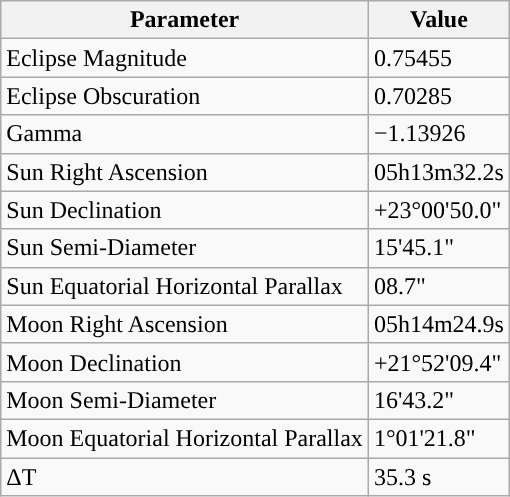<table class="wikitable">
<tr>
<th>Parameter</th>
<th>Value</th>
</tr>
<tr>
<td>Eclipse Magnitude</td>
<td>0.75455</td>
</tr>
<tr>
<td>Eclipse Obscuration</td>
<td>0.70285</td>
</tr>
<tr>
<td>Gamma</td>
<td>−1.13926</td>
</tr>
<tr>
<td>Sun Right Ascension</td>
<td>05h13m32.2s</td>
</tr>
<tr>
<td>Sun Declination</td>
<td>+23°00'50.0"</td>
</tr>
<tr>
<td>Sun Semi-Diameter</td>
<td>15'45.1"</td>
</tr>
<tr>
<td>Sun Equatorial Horizontal Parallax</td>
<td>08.7"</td>
</tr>
<tr>
<td>Moon Right Ascension</td>
<td>05h14m24.9s</td>
</tr>
<tr>
<td>Moon Declination</td>
<td>+21°52'09.4"</td>
</tr>
<tr>
<td>Moon Semi-Diameter</td>
<td>16'43.2"</td>
</tr>
<tr>
<td>Moon Equatorial Horizontal Parallax</td>
<td>1°01'21.8"</td>
</tr>
<tr>
<td>ΔT</td>
<td>35.3 s</td>
</tr>
</table>
